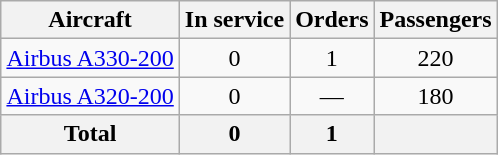<table class="wikitable" style="border-collapse:collapse;text-align:center;margin:auto;">
<tr>
<th>Aircraft</th>
<th>In service</th>
<th>Orders</th>
<th>Passengers</th>
</tr>
<tr>
<td><a href='#'>Airbus A330-200</a></td>
<td>0</td>
<td>1</td>
<td>220</td>
</tr>
<tr>
<td><a href='#'>Airbus A320-200</a></td>
<td>0</td>
<td>—</td>
<td>180</td>
</tr>
<tr>
<th>Total</th>
<th>0</th>
<th>1</th>
<th></th>
</tr>
</table>
